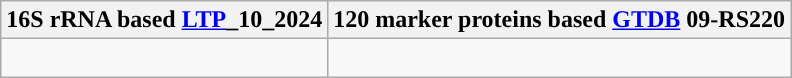<table class="wikitable">
<tr>
<th colspan=1>16S rRNA based <a href='#'>LTP</a>_10_2024</th>
<th colspan=1>120 marker proteins based <a href='#'>GTDB</a> 09-RS220</th>
</tr>
<tr>
<td style="vertical-align:top"><br></td>
<td><br></td>
</tr>
</table>
